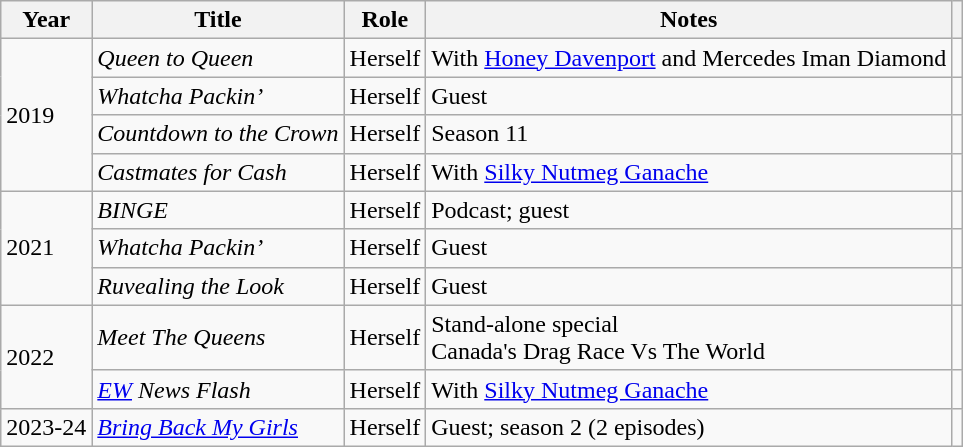<table class="wikitable plainrowheaders sortable">
<tr>
<th scope="col">Year</th>
<th scope="col">Title</th>
<th scope="col">Role</th>
<th scope="col">Notes</th>
<th style="text-align: center;" class="unsortable"></th>
</tr>
<tr>
<td rowspan="4">2019</td>
<td><em>Queen to Queen</em></td>
<td>Herself</td>
<td>With <a href='#'>Honey Davenport</a> and Mercedes Iman Diamond</td>
<td></td>
</tr>
<tr>
<td><em>Whatcha Packin’</em></td>
<td>Herself</td>
<td>Guest</td>
<td></td>
</tr>
<tr>
<td><em>Countdown to the Crown</em></td>
<td>Herself</td>
<td>Season 11</td>
<td></td>
</tr>
<tr>
<td><em>Castmates for Cash</em></td>
<td>Herself</td>
<td>With <a href='#'>Silky Nutmeg Ganache</a></td>
<td></td>
</tr>
<tr>
<td rowspan= "3">2021</td>
<td><em>BINGE</em></td>
<td>Herself</td>
<td>Podcast; guest</td>
<td style="text-align: center;"></td>
</tr>
<tr>
<td><em>Whatcha Packin’</em></td>
<td>Herself</td>
<td>Guest</td>
<td></td>
</tr>
<tr>
<td><em>Ruvealing the Look</em></td>
<td>Herself</td>
<td>Guest</td>
<td></td>
</tr>
<tr>
<td rowspan= "2">2022</td>
<td><em>Meet The Queens</em></td>
<td>Herself</td>
<td>Stand-alone special<br>Canada's Drag Race Vs The World</td>
<td></td>
</tr>
<tr>
<td><em><a href='#'>EW</a> News Flash</em></td>
<td>Herself</td>
<td>With <a href='#'>Silky Nutmeg Ganache</a></td>
<td></td>
</tr>
<tr>
<td>2023-24</td>
<td><em><a href='#'>Bring Back My Girls</a></em></td>
<td>Herself</td>
<td>Guest; season 2 (2 episodes)</td>
<td></td>
</tr>
</table>
